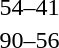<table style="text-align:center">
<tr>
<th width=200></th>
<th width=100></th>
<th width=200></th>
</tr>
<tr>
<td align=right><strong></strong></td>
<td align=center>54–41</td>
<td align=left></td>
</tr>
<tr>
<td align=right><strong></strong></td>
<td align=center>90–56</td>
<td align=left></td>
</tr>
</table>
